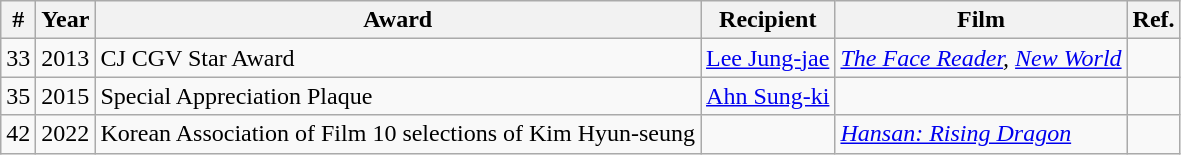<table class="wikitable">
<tr>
<th>#</th>
<th>Year</th>
<th>Award</th>
<th>Recipient</th>
<th>Film</th>
<th>Ref.</th>
</tr>
<tr>
<td>33</td>
<td>2013</td>
<td>CJ CGV Star Award</td>
<td><a href='#'>Lee Jung-jae</a></td>
<td><em><a href='#'>The Face Reader</a>, <a href='#'>New World</a></em></td>
<td></td>
</tr>
<tr>
<td>35</td>
<td>2015</td>
<td>Special Appreciation Plaque</td>
<td><a href='#'>Ahn Sung-ki</a></td>
<td></td>
<td></td>
</tr>
<tr>
<td>42</td>
<td>2022</td>
<td>Korean Association of Film 10 selections of Kim Hyun-seung</td>
<td></td>
<td><em><a href='#'>Hansan: Rising Dragon</a></em></td>
<td></td>
</tr>
</table>
